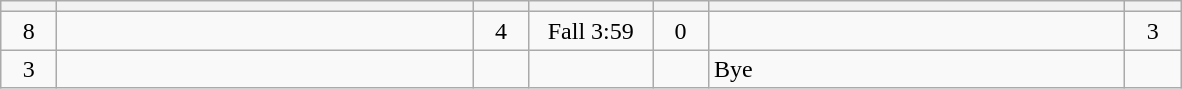<table class="wikitable" style="text-align: center;">
<tr>
<th width=30></th>
<th width=270></th>
<th width=30></th>
<th width=75></th>
<th width=30></th>
<th width=270></th>
<th width=30></th>
</tr>
<tr>
<td>8</td>
<td align=left></td>
<td>4</td>
<td>Fall 3:59</td>
<td>0</td>
<td align=left><strong></strong></td>
<td>3</td>
</tr>
<tr>
<td>3</td>
<td align=left><strong></strong></td>
<td></td>
<td></td>
<td></td>
<td align=left>Bye</td>
<td></td>
</tr>
</table>
